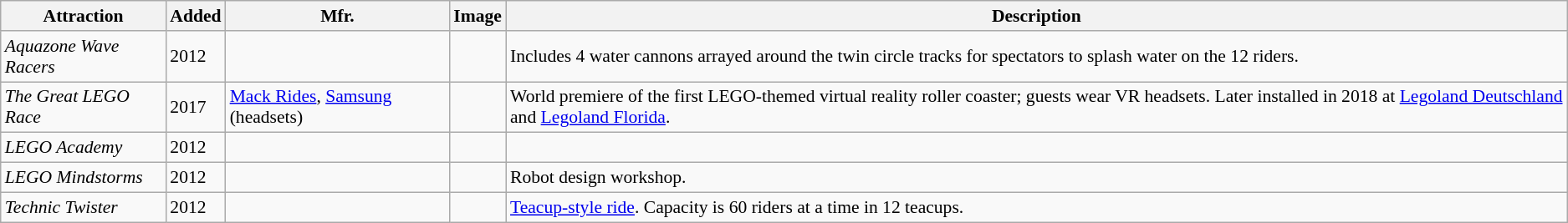<table class="wikitable sortable" style="font-size:90%;">
<tr>
<th scope="col">Attraction</th>
<th scope="col">Added</th>
<th scope="col">Mfr.</th>
<th scope="col" class="unsortable">Image</th>
<th scope="col" class="unsortable">Description</th>
</tr>
<tr>
<td><em>Aquazone Wave Racers</em></td>
<td>2012</td>
<td></td>
<td style="text-align:center;"></td>
<td>Includes 4 water cannons arrayed around the twin circle tracks for spectators to splash water on the 12 riders.</td>
</tr>
<tr>
<td data-sort-value="Great LEGO Race"><em>The Great LEGO Race</em></td>
<td>2017</td>
<td><a href='#'>Mack Rides</a>, <a href='#'>Samsung</a> (headsets)</td>
<td style="text-align:center;"></td>
<td>World premiere of the first LEGO-themed virtual reality roller coaster; guests wear VR headsets. Later installed in 2018 at <a href='#'>Legoland Deutschland</a> and <a href='#'>Legoland Florida</a>.</td>
</tr>
<tr>
<td><em>LEGO Academy</em></td>
<td>2012</td>
<td></td>
<td style="text-align:center;"></td>
<td></td>
</tr>
<tr>
<td><em>LEGO Mindstorms</em></td>
<td>2012</td>
<td></td>
<td style="text-align:center;"></td>
<td>Robot design workshop.</td>
</tr>
<tr>
<td><em>Technic Twister</em></td>
<td>2012</td>
<td></td>
<td style="text-align:center;"></td>
<td><a href='#'>Teacup-style ride</a>. Capacity is 60 riders at a time in 12 teacups.</td>
</tr>
</table>
